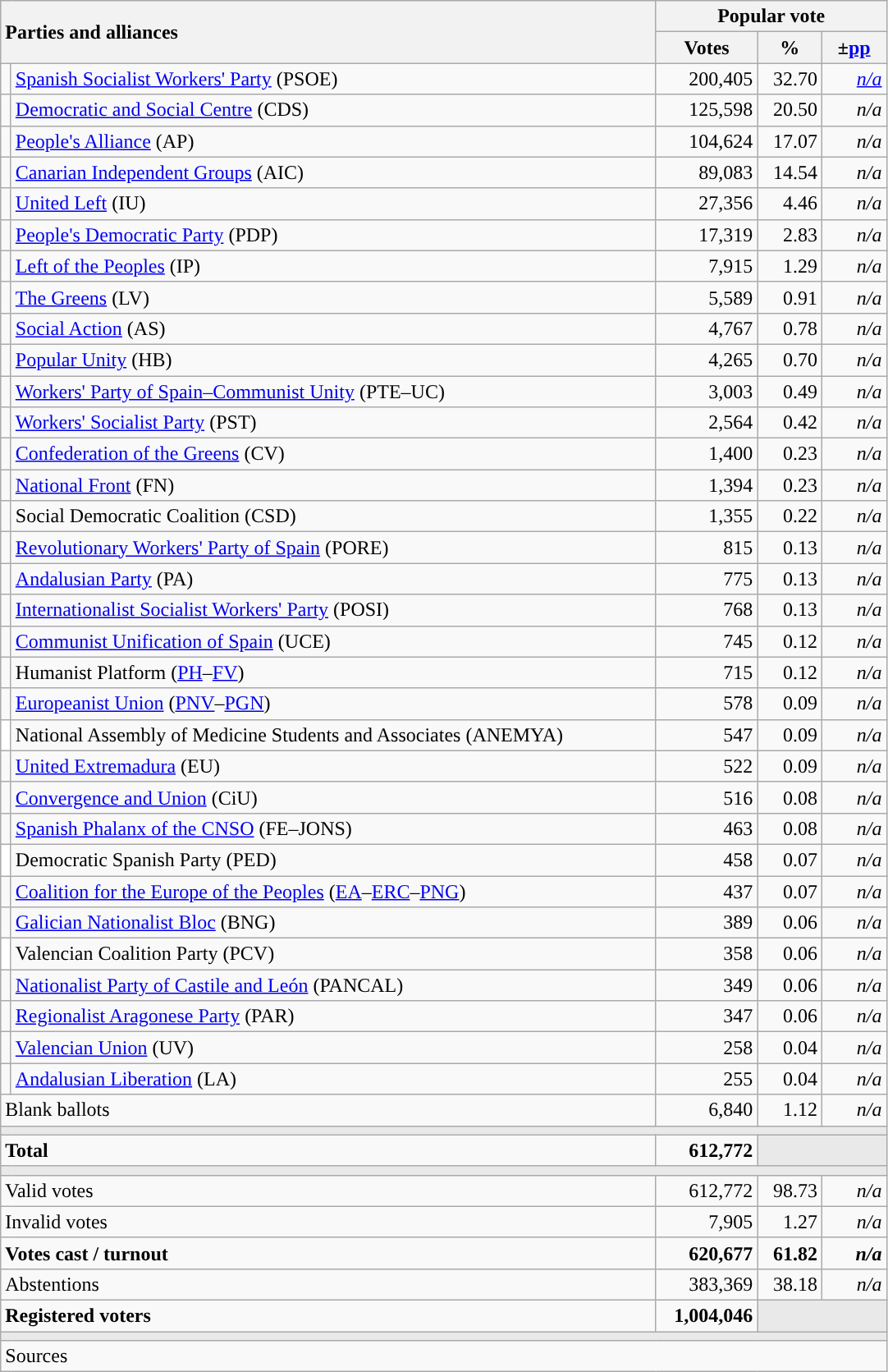<table class="wikitable" style="text-align:right">
<tr>
<th style="text-align:left;" rowspan="2" colspan="2" width="525">Parties and alliances</th>
<th colspan="3">Popular vote</th>
</tr>
<tr>
<th width="75">Votes</th>
<th width="45">%</th>
<th width="45">±<a href='#'>pp</a></th>
</tr>
<tr>
<td width="1" style="color:inherit;background:"></td>
<td align="left"><a href='#'>Spanish Socialist Workers' Party</a> (PSOE)</td>
<td>200,405</td>
<td>32.70</td>
<td><em><a href='#'>n/a</a></em></td>
</tr>
<tr>
<td style="color:inherit;background:"></td>
<td align="left"><a href='#'>Democratic and Social Centre</a> (CDS)</td>
<td>125,598</td>
<td>20.50</td>
<td><em>n/a</em></td>
</tr>
<tr>
<td style="color:inherit;background:"></td>
<td align="left"><a href='#'>People's Alliance</a> (AP)</td>
<td>104,624</td>
<td>17.07</td>
<td><em>n/a</em></td>
</tr>
<tr>
<td style="color:inherit;background:"></td>
<td align="left"><a href='#'>Canarian Independent Groups</a> (AIC)</td>
<td>89,083</td>
<td>14.54</td>
<td><em>n/a</em></td>
</tr>
<tr>
<td style="color:inherit;background:"></td>
<td align="left"><a href='#'>United Left</a> (IU)</td>
<td>27,356</td>
<td>4.46</td>
<td><em>n/a</em></td>
</tr>
<tr>
<td style="color:inherit;background:"></td>
<td align="left"><a href='#'>People's Democratic Party</a> (PDP)</td>
<td>17,319</td>
<td>2.83</td>
<td><em>n/a</em></td>
</tr>
<tr>
<td style="color:inherit;background:"></td>
<td align="left"><a href='#'>Left of the Peoples</a> (IP)</td>
<td>7,915</td>
<td>1.29</td>
<td><em>n/a</em></td>
</tr>
<tr>
<td style="color:inherit;background:"></td>
<td align="left"><a href='#'>The Greens</a> (LV)</td>
<td>5,589</td>
<td>0.91</td>
<td><em>n/a</em></td>
</tr>
<tr>
<td style="color:inherit;background:"></td>
<td align="left"><a href='#'>Social Action</a> (AS)</td>
<td>4,767</td>
<td>0.78</td>
<td><em>n/a</em></td>
</tr>
<tr>
<td style="color:inherit;background:"></td>
<td align="left"><a href='#'>Popular Unity</a> (HB)</td>
<td>4,265</td>
<td>0.70</td>
<td><em>n/a</em></td>
</tr>
<tr>
<td style="color:inherit;background:"></td>
<td align="left"><a href='#'>Workers' Party of Spain–Communist Unity</a> (PTE–UC)</td>
<td>3,003</td>
<td>0.49</td>
<td><em>n/a</em></td>
</tr>
<tr>
<td style="color:inherit;background:"></td>
<td align="left"><a href='#'>Workers' Socialist Party</a> (PST)</td>
<td>2,564</td>
<td>0.42</td>
<td><em>n/a</em></td>
</tr>
<tr>
<td style="color:inherit;background:"></td>
<td align="left"><a href='#'>Confederation of the Greens</a> (CV)</td>
<td>1,400</td>
<td>0.23</td>
<td><em>n/a</em></td>
</tr>
<tr>
<td style="color:inherit;background:"></td>
<td align="left"><a href='#'>National Front</a> (FN)</td>
<td>1,394</td>
<td>0.23</td>
<td><em>n/a</em></td>
</tr>
<tr>
<td style="color:inherit;background:"></td>
<td align="left">Social Democratic Coalition (CSD)</td>
<td>1,355</td>
<td>0.22</td>
<td><em>n/a</em></td>
</tr>
<tr>
<td style="color:inherit;background:"></td>
<td align="left"><a href='#'>Revolutionary Workers' Party of Spain</a> (PORE)</td>
<td>815</td>
<td>0.13</td>
<td><em>n/a</em></td>
</tr>
<tr>
<td style="color:inherit;background:"></td>
<td align="left"><a href='#'>Andalusian Party</a> (PA)</td>
<td>775</td>
<td>0.13</td>
<td><em>n/a</em></td>
</tr>
<tr>
<td style="color:inherit;background:"></td>
<td align="left"><a href='#'>Internationalist Socialist Workers' Party</a> (POSI)</td>
<td>768</td>
<td>0.13</td>
<td><em>n/a</em></td>
</tr>
<tr>
<td style="color:inherit;background:"></td>
<td align="left"><a href='#'>Communist Unification of Spain</a> (UCE)</td>
<td>745</td>
<td>0.12</td>
<td><em>n/a</em></td>
</tr>
<tr>
<td style="color:inherit;background:"></td>
<td align="left">Humanist Platform (<a href='#'>PH</a>–<a href='#'>FV</a>)</td>
<td>715</td>
<td>0.12</td>
<td><em>n/a</em></td>
</tr>
<tr>
<td style="color:inherit;background:"></td>
<td align="left"><a href='#'>Europeanist Union</a> (<a href='#'>PNV</a>–<a href='#'>PGN</a>)</td>
<td>578</td>
<td>0.09</td>
<td><em>n/a</em></td>
</tr>
<tr>
<td bgcolor="white"></td>
<td align="left">National Assembly of Medicine Students and Associates (ANEMYA)</td>
<td>547</td>
<td>0.09</td>
<td><em>n/a</em></td>
</tr>
<tr>
<td style="color:inherit;background:"></td>
<td align="left"><a href='#'>United Extremadura</a> (EU)</td>
<td>522</td>
<td>0.09</td>
<td><em>n/a</em></td>
</tr>
<tr>
<td style="color:inherit;background:"></td>
<td align="left"><a href='#'>Convergence and Union</a> (CiU)</td>
<td>516</td>
<td>0.08</td>
<td><em>n/a</em></td>
</tr>
<tr>
<td style="color:inherit;background:"></td>
<td align="left"><a href='#'>Spanish Phalanx of the CNSO</a> (FE–JONS)</td>
<td>463</td>
<td>0.08</td>
<td><em>n/a</em></td>
</tr>
<tr>
<td bgcolor="white"></td>
<td align="left">Democratic Spanish Party (PED)</td>
<td>458</td>
<td>0.07</td>
<td><em>n/a</em></td>
</tr>
<tr>
<td style="color:inherit;background:"></td>
<td align="left"><a href='#'>Coalition for the Europe of the Peoples</a> (<a href='#'>EA</a>–<a href='#'>ERC</a>–<a href='#'>PNG</a>)</td>
<td>437</td>
<td>0.07</td>
<td><em>n/a</em></td>
</tr>
<tr>
<td style="color:inherit;background:"></td>
<td align="left"><a href='#'>Galician Nationalist Bloc</a> (BNG)</td>
<td>389</td>
<td>0.06</td>
<td><em>n/a</em></td>
</tr>
<tr>
<td bgcolor="white"></td>
<td align="left">Valencian Coalition Party (PCV)</td>
<td>358</td>
<td>0.06</td>
<td><em>n/a</em></td>
</tr>
<tr>
<td style="color:inherit;background:"></td>
<td align="left"><a href='#'>Nationalist Party of Castile and León</a> (PANCAL)</td>
<td>349</td>
<td>0.06</td>
<td><em>n/a</em></td>
</tr>
<tr>
<td style="color:inherit;background:"></td>
<td align="left"><a href='#'>Regionalist Aragonese Party</a> (PAR)</td>
<td>347</td>
<td>0.06</td>
<td><em>n/a</em></td>
</tr>
<tr>
<td style="color:inherit;background:"></td>
<td align="left"><a href='#'>Valencian Union</a> (UV)</td>
<td>258</td>
<td>0.04</td>
<td><em>n/a</em></td>
</tr>
<tr>
<td style="color:inherit;background:"></td>
<td align="left"><a href='#'>Andalusian Liberation</a> (LA)</td>
<td>255</td>
<td>0.04</td>
<td><em>n/a</em></td>
</tr>
<tr>
<td align="left" colspan="2">Blank ballots</td>
<td>6,840</td>
<td>1.12</td>
<td><em>n/a</em></td>
</tr>
<tr>
<td colspan="5" bgcolor="#E9E9E9"></td>
</tr>
<tr style="font-weight:bold;">
<td align="left" colspan="2">Total</td>
<td>612,772</td>
<td bgcolor="#E9E9E9" colspan="2"></td>
</tr>
<tr>
<td colspan="5" bgcolor="#E9E9E9"></td>
</tr>
<tr>
<td align="left" colspan="2">Valid votes</td>
<td>612,772</td>
<td>98.73</td>
<td><em>n/a</em></td>
</tr>
<tr>
<td align="left" colspan="2">Invalid votes</td>
<td>7,905</td>
<td>1.27</td>
<td><em>n/a</em></td>
</tr>
<tr style="font-weight:bold;">
<td align="left" colspan="2">Votes cast / turnout</td>
<td>620,677</td>
<td>61.82</td>
<td><em>n/a</em></td>
</tr>
<tr>
<td align="left" colspan="2">Abstentions</td>
<td>383,369</td>
<td>38.18</td>
<td><em>n/a</em></td>
</tr>
<tr style="font-weight:bold;">
<td align="left" colspan="2">Registered voters</td>
<td>1,004,046</td>
<td bgcolor="#E9E9E9" colspan="2"></td>
</tr>
<tr>
<td colspan="5" bgcolor="#E9E9E9"></td>
</tr>
<tr>
<td align="left" colspan="5">Sources</td>
</tr>
</table>
